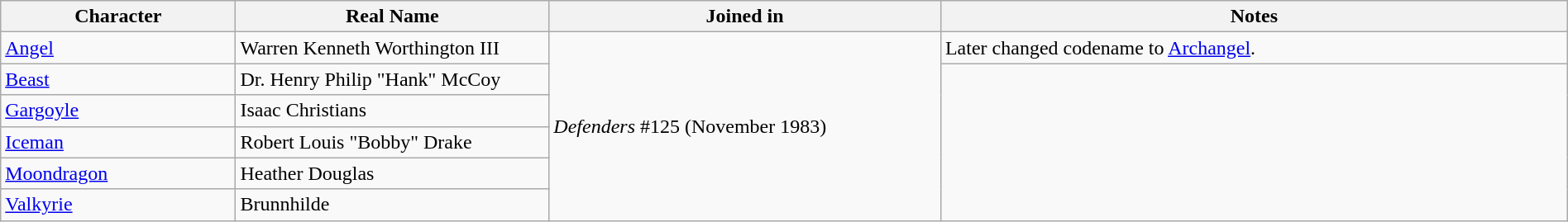<table class="wikitable" style="width:100%;">
<tr>
<th width=15%>Character</th>
<th width=20%>Real Name</th>
<th width=25%>Joined in</th>
<th width=40%>Notes</th>
</tr>
<tr>
<td><a href='#'>Angel</a></td>
<td>Warren Kenneth Worthington III</td>
<td rowspan="6"><em>Defenders</em> #125 (November 1983)</td>
<td>Later changed codename to  <a href='#'>Archangel</a>.</td>
</tr>
<tr>
<td><a href='#'>Beast</a></td>
<td>Dr. Henry Philip "Hank" McCoy</td>
<td rowspan="5"></td>
</tr>
<tr>
<td><a href='#'>Gargoyle</a></td>
<td>Isaac Christians</td>
</tr>
<tr>
<td><a href='#'>Iceman</a></td>
<td>Robert Louis "Bobby" Drake</td>
</tr>
<tr>
<td><a href='#'>Moondragon</a></td>
<td>Heather Douglas</td>
</tr>
<tr>
<td><a href='#'>Valkyrie</a></td>
<td>Brunnhilde</td>
</tr>
</table>
